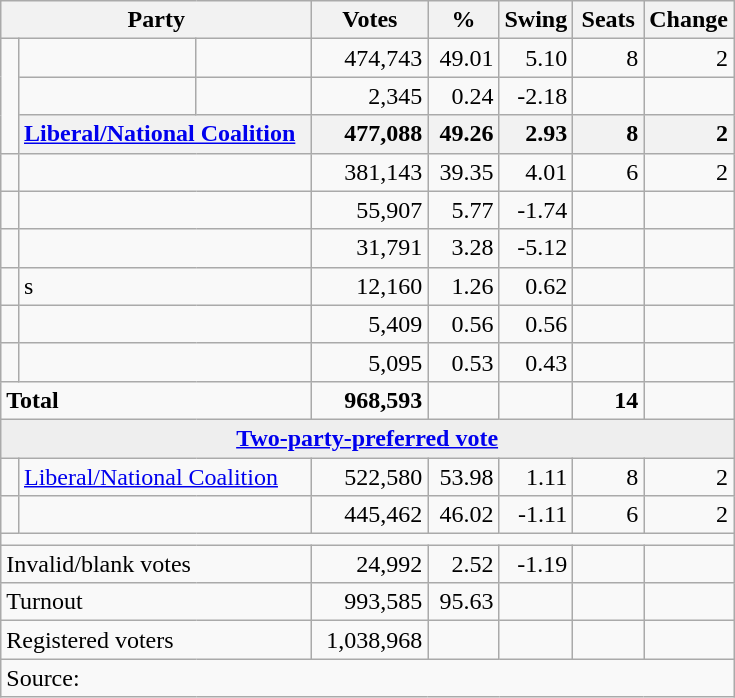<table class="wikitable">
<tr>
<th colspan="3" style="width:200px"><strong>Party</strong></th>
<th style="width:70px; text-align:center;"><strong>Votes</strong></th>
<th style="width:40px; text-align:center;"><strong>%</strong></th>
<th style="width:40px; text-align:center;"><strong>Swing</strong></th>
<th style="width:40px; text-align:center;"><strong>Seats</strong></th>
<th style="width:40px; text-align:center;"><strong>Change</strong></th>
</tr>
<tr>
<td rowspan="3"> </td>
<td> </td>
<td></td>
<td align=right>474,743</td>
<td align=right>49.01</td>
<td align=right>5.10</td>
<td align=right>8</td>
<td align=right> 2</td>
</tr>
<tr>
<td> </td>
<td></td>
<td align=right>2,345</td>
<td align=right>0.24</td>
<td align=right>-2.18</td>
<td align=right></td>
<td align=right></td>
</tr>
<tr>
<th colspan="2" style="text-align:left;"><a href='#'>Liberal/National Coalition</a></th>
<th style="text-align:right;">477,088</th>
<th style="text-align:right;">49.26</th>
<th style="text-align:right;">2.93</th>
<th style="text-align:right;">8</th>
<th style="text-align:right;"> 2</th>
</tr>
<tr>
<td> </td>
<td colspan=2></td>
<td align=right>381,143</td>
<td align=right>39.35</td>
<td align=right>4.01</td>
<td align=right>6</td>
<td align=right> 2</td>
</tr>
<tr>
<td> </td>
<td colspan=2></td>
<td align=right>55,907</td>
<td align=right>5.77</td>
<td align=right>-1.74</td>
<td align=right></td>
<td align=right></td>
</tr>
<tr>
<td> </td>
<td colspan=2></td>
<td align=right>31,791</td>
<td align=right>3.28</td>
<td align=right>-5.12</td>
<td align=right></td>
<td align=right></td>
</tr>
<tr>
<td> </td>
<td colspan=2>s</td>
<td align=right>12,160</td>
<td align=right>1.26</td>
<td align=right>0.62</td>
<td align=right></td>
<td align=right></td>
</tr>
<tr>
<td> </td>
<td colspan=2></td>
<td align=right>5,409</td>
<td align=right>0.56</td>
<td align=right>0.56</td>
<td align=right></td>
<td align=right></td>
</tr>
<tr>
<td> </td>
<td colspan=2></td>
<td align=right>5,095</td>
<td align=right>0.53</td>
<td align=right>0.43</td>
<td align=right></td>
<td align=right></td>
</tr>
<tr>
<td colspan="3" align="left"><strong>Total</strong></td>
<td align=right><strong>968,593</strong></td>
<td align=right></td>
<td align=right></td>
<td align=right><strong>14</strong></td>
<td align=right></td>
</tr>
<tr>
<td colspan="8" style="text-align:center; background:#eee;"><strong><a href='#'>Two-party-preferred vote</a></strong></td>
</tr>
<tr>
<td> </td>
<td colspan="2"><a href='#'>Liberal/National Coalition</a></td>
<td align="right">522,580</td>
<td align="right">53.98</td>
<td align="right">1.11</td>
<td align="right">8</td>
<td align="right"> 2</td>
</tr>
<tr>
<td> </td>
<td colspan=2></td>
<td align=right>445,462</td>
<td align=right>46.02</td>
<td align=right>-1.11</td>
<td align=right>6</td>
<td align=right> 2</td>
</tr>
<tr>
<td colspan="8"></td>
</tr>
<tr>
<td colspan="3" style="text-align:left;">Invalid/blank votes</td>
<td align=right>24,992</td>
<td align=right>2.52</td>
<td align=right>-1.19</td>
<td></td>
<td></td>
</tr>
<tr>
<td colspan="3" style="text-align:left;">Turnout</td>
<td align=right>993,585</td>
<td align=right>95.63</td>
<td></td>
<td></td>
<td></td>
</tr>
<tr>
<td colspan="3" style="text-align:left;">Registered voters</td>
<td align=right>1,038,968</td>
<td></td>
<td></td>
<td></td>
<td></td>
</tr>
<tr>
<td colspan="8" align="left">Source: </td>
</tr>
</table>
